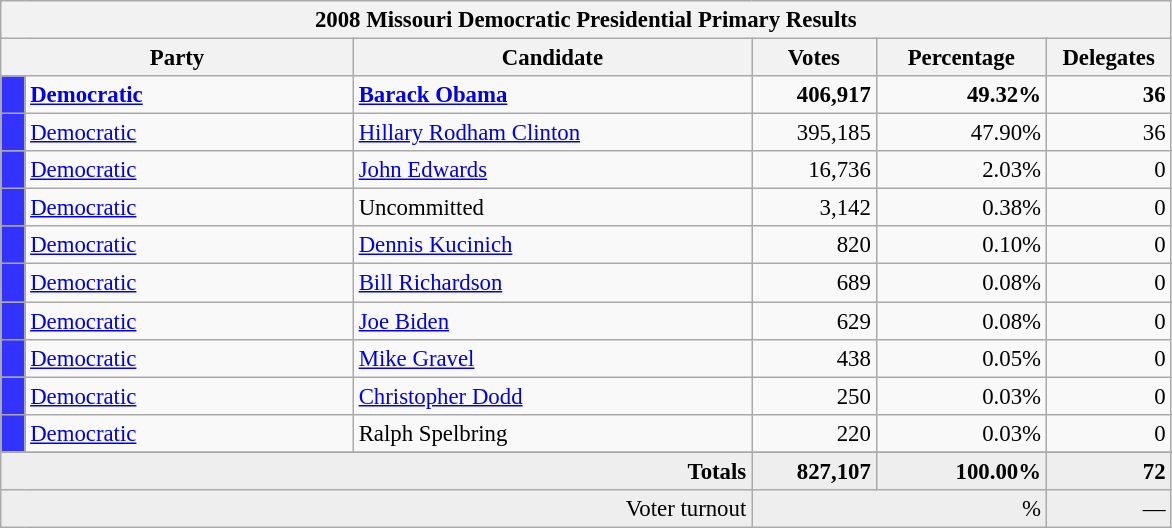<table class="wikitable" style="font-size:95%;">
<tr>
<th colspan="7">2008 Missouri Democratic Presidential Primary Results</th>
</tr>
<tr>
<th colspan="2" style="width: 15em">Party</th>
<th style="width: 17em">Candidate</th>
<th style="width: 5em">Votes</th>
<th style="width: 7em">Percentage</th>
<th style="width: 5em">Delegates</th>
</tr>
<tr>
<th style="background-color:#3333FF; width: 3px"></th>
<td style="width: 130px"><strong><a href='#'>Democratic</a></strong></td>
<td><strong><a href='#'>Barack Obama</a></strong></td>
<td align="right"><strong>406,917</strong></td>
<td align="right"><strong>49.32%</strong></td>
<td align="right"><strong>36</strong></td>
</tr>
<tr>
<th style="background-color:#3333FF; width: 3px"></th>
<td style="width: 130px"><a href='#'>Democratic</a></td>
<td><a href='#'>Hillary Rodham Clinton</a></td>
<td align="right">395,185</td>
<td align="right">47.90%</td>
<td align="right">36</td>
</tr>
<tr>
<th style="background-color:#3333FF; width: 3px"></th>
<td style="width: 130px"><a href='#'>Democratic</a></td>
<td><a href='#'>John Edwards</a></td>
<td align="right">16,736</td>
<td align="right">2.03%</td>
<td align="right">0</td>
</tr>
<tr>
<th style="background-color:#3333FF; width: 3px"></th>
<td style="width: 130px"><a href='#'>Democratic</a></td>
<td>Uncommitted</td>
<td align="right">3,142</td>
<td align="right">0.38%</td>
<td align="right">0</td>
</tr>
<tr>
<th style="background-color:#3333FF; width: 3px"></th>
<td style="width: 130px"><a href='#'>Democratic</a></td>
<td><a href='#'>Dennis Kucinich</a></td>
<td align="right">820</td>
<td align="right">0.10%</td>
<td align="right">0</td>
</tr>
<tr>
<th style="background-color:#3333FF; width: 3px"></th>
<td style="width: 130px"><a href='#'>Democratic</a></td>
<td><a href='#'>Bill Richardson</a></td>
<td align="right">689</td>
<td align="right">0.08%</td>
<td align="right">0</td>
</tr>
<tr>
<th style="background-color:#3333FF; width: 3px"></th>
<td style="width: 130px"><a href='#'>Democratic</a></td>
<td><a href='#'>Joe Biden</a></td>
<td align="right">629</td>
<td align="right">0.08%</td>
<td align="right">0</td>
</tr>
<tr>
<th style="background-color:#3333FF; width: 3px"></th>
<td style="width: 130px"><a href='#'>Democratic</a></td>
<td><a href='#'>Mike Gravel</a></td>
<td align="right">438</td>
<td align="right">0.05%</td>
<td align="right">0</td>
</tr>
<tr>
<th style="background-color:#3333FF; width: 3px"></th>
<td style="width: 130px"><a href='#'>Democratic</a></td>
<td><a href='#'>Christopher Dodd</a></td>
<td align="right">250</td>
<td align="right">0.03%</td>
<td align="right">0</td>
</tr>
<tr>
<th style="background-color:#3333FF; width: 3px"></th>
<td style="width: 130px"><a href='#'>Democratic</a></td>
<td>Ralph Spelbring</td>
<td align="right">220</td>
<td align="right">0.03%</td>
<td align="right">0</td>
</tr>
<tr>
</tr>
<tr bgcolor="#EEEEEE">
<td colspan="3" align="right"><strong>Totals</strong></td>
<td align="right"><strong>827,107</strong></td>
<td align="right"><strong>100.00%</strong></td>
<td align="right"><strong>72</strong></td>
</tr>
<tr bgcolor="#EEEEEE">
<td colspan="3" align="right">Voter turnout</td>
<td colspan="2" align="right">%</td>
<td align="right">—</td>
</tr>
</table>
